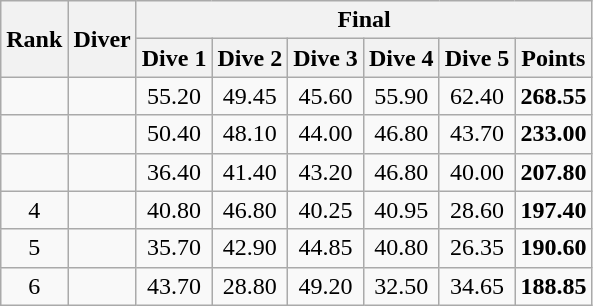<table class="wikitable sortable"  style="text-align:center">
<tr>
<th rowspan="2" data-sort-type=number>Rank</th>
<th rowspan="2">Diver</th>
<th colspan="7">Final</th>
</tr>
<tr>
<th>Dive 1</th>
<th>Dive 2</th>
<th>Dive 3</th>
<th>Dive 4</th>
<th>Dive 5</th>
<th>Points</th>
</tr>
<tr>
<td></td>
<td align="left"></td>
<td>55.20</td>
<td>49.45</td>
<td>45.60</td>
<td>55.90</td>
<td>62.40</td>
<td><strong>268.55</strong></td>
</tr>
<tr>
<td></td>
<td align="left"></td>
<td>50.40</td>
<td>48.10</td>
<td>44.00</td>
<td>46.80</td>
<td>43.70</td>
<td><strong>233.00</strong></td>
</tr>
<tr>
<td></td>
<td align="left"></td>
<td>36.40</td>
<td>41.40</td>
<td>43.20</td>
<td>46.80</td>
<td>40.00</td>
<td><strong>207.80</strong></td>
</tr>
<tr>
<td>4</td>
<td align="left"></td>
<td>40.80</td>
<td>46.80</td>
<td>40.25</td>
<td>40.95</td>
<td>28.60</td>
<td><strong>197.40</strong></td>
</tr>
<tr>
<td>5</td>
<td align="left"></td>
<td>35.70</td>
<td>42.90</td>
<td>44.85</td>
<td>40.80</td>
<td>26.35</td>
<td><strong>190.60</strong></td>
</tr>
<tr>
<td>6</td>
<td align="left"></td>
<td>43.70</td>
<td>28.80</td>
<td>49.20</td>
<td>32.50</td>
<td>34.65</td>
<td><strong>188.85</strong></td>
</tr>
</table>
